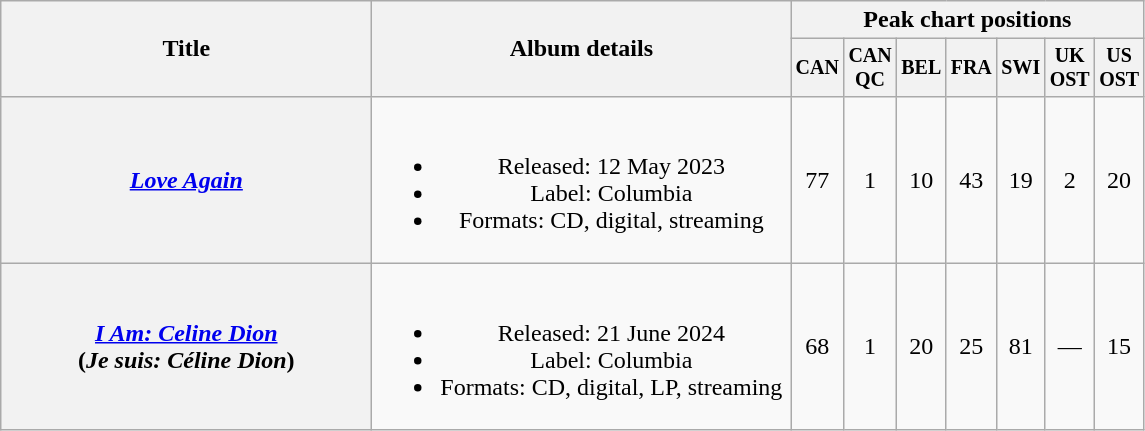<table class="wikitable plainrowheaders" style="text-align:center;">
<tr>
<th rowspan="2" style="width:15em;">Title</th>
<th rowspan="2" style="width:17em;">Album details</th>
<th colspan="7">Peak chart positions</th>
</tr>
<tr style="font-size:smaller;">
<th style="width:25px;">CAN<br></th>
<th style="width:25px;">CAN<br>QC<br></th>
<th style="width:25px;">BEL<br></th>
<th style="width:25px;">FRA<br></th>
<th style="width:25px;">SWI<br></th>
<th style="width:25px;">UK<br>OST<br></th>
<th style="width:25px;">US<br>OST<br></th>
</tr>
<tr>
<th scope="row"><em><a href='#'>Love Again</a></em></th>
<td><br><ul><li>Released: 12 May 2023</li><li>Label: Columbia</li><li>Formats: CD, digital, streaming</li></ul></td>
<td>77</td>
<td>1</td>
<td>10</td>
<td>43</td>
<td>19</td>
<td>2</td>
<td>20</td>
</tr>
<tr>
<th scope="row"><em><a href='#'>I Am: Celine Dion</a></em><br>(<em>Je suis: Céline Dion</em>)</th>
<td><br><ul><li>Released: 21 June 2024</li><li>Label: Columbia</li><li>Formats: CD, digital, LP, streaming</li></ul></td>
<td>68</td>
<td>1</td>
<td>20</td>
<td>25</td>
<td>81</td>
<td>—</td>
<td>15</td>
</tr>
</table>
